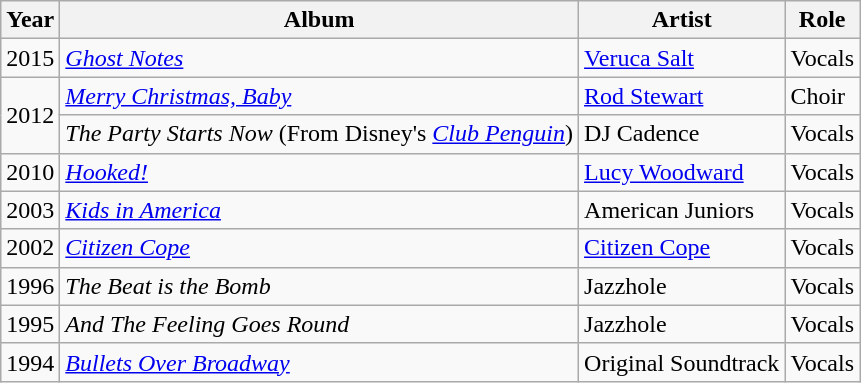<table class="wikitable">
<tr>
<th>Year</th>
<th>Album</th>
<th>Artist</th>
<th>Role</th>
</tr>
<tr>
<td>2015</td>
<td><em><a href='#'>Ghost Notes</a></em></td>
<td><a href='#'>Veruca Salt</a></td>
<td>Vocals</td>
</tr>
<tr>
<td rowspan="2">2012</td>
<td><em><a href='#'>Merry Christmas, Baby</a></em></td>
<td><a href='#'>Rod Stewart</a></td>
<td>Choir</td>
</tr>
<tr>
<td><em>The Party Starts Now</em> (From Disney's <em><a href='#'>Club Penguin</a></em>)</td>
<td>DJ Cadence</td>
<td>Vocals</td>
</tr>
<tr>
<td>2010</td>
<td><em><a href='#'>Hooked!</a></em></td>
<td><a href='#'>Lucy Woodward</a></td>
<td>Vocals</td>
</tr>
<tr>
<td>2003</td>
<td><em><a href='#'>Kids in America</a></em></td>
<td>American Juniors</td>
<td>Vocals</td>
</tr>
<tr>
<td>2002</td>
<td><em><a href='#'>Citizen Cope</a></em></td>
<td><a href='#'>Citizen Cope</a></td>
<td>Vocals</td>
</tr>
<tr>
<td>1996</td>
<td><em>The Beat is the Bomb</em></td>
<td>Jazzhole</td>
<td>Vocals</td>
</tr>
<tr>
<td>1995</td>
<td><em>And The Feeling Goes Round</em></td>
<td>Jazzhole</td>
<td>Vocals</td>
</tr>
<tr>
<td>1994</td>
<td><em><a href='#'>Bullets Over Broadway</a></em></td>
<td>Original Soundtrack</td>
<td>Vocals</td>
</tr>
</table>
